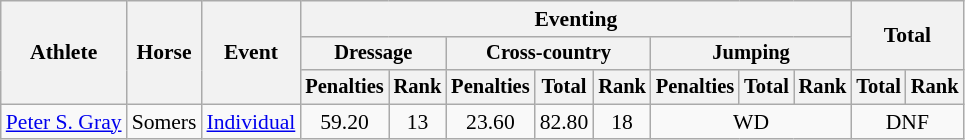<table class=wikitable style="font-size:90%">
<tr>
<th rowspan="3">Athlete</th>
<th rowspan="3">Horse</th>
<th rowspan="3">Event</th>
<th colspan="8">Eventing</th>
<th colspan="2" rowspan="2">Total</th>
</tr>
<tr style="font-size:95%">
<th colspan="2">Dressage</th>
<th colspan="3">Cross-country</th>
<th colspan="3">Jumping</th>
</tr>
<tr style="font-size:95%">
<th colspan="1" rowspan="1">Penalties</th>
<th>Rank</th>
<th>Penalties</th>
<th>Total</th>
<th>Rank</th>
<th>Penalties</th>
<th>Total</th>
<th>Rank</th>
<th>Total</th>
<th>Rank</th>
</tr>
<tr align=center>
<td align=left><a href='#'>Peter S. Gray</a></td>
<td align=left>Somers</td>
<td align=left rowspan=2><a href='#'>Individual</a></td>
<td>59.20</td>
<td>13</td>
<td>23.60</td>
<td>82.80</td>
<td>18</td>
<td colspan=3>WD</td>
<td colspan=2>DNF</td>
</tr>
</table>
